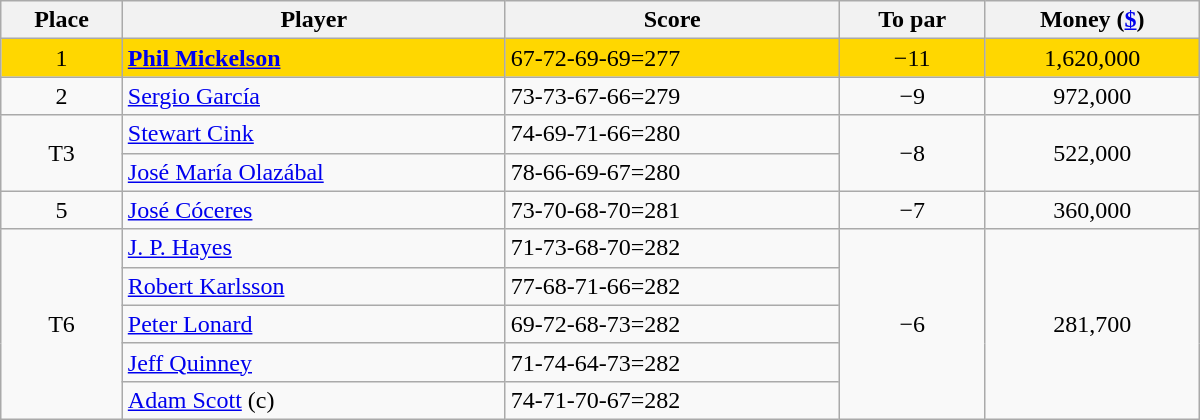<table class="wikitable" style="width:50em;margin-bottom:0;">
<tr>
<th>Place</th>
<th>Player</th>
<th>Score</th>
<th>To par</th>
<th>Money (<a href='#'>$</a>)</th>
</tr>
<tr style="background:gold">
<td align=center>1</td>
<td> <strong><a href='#'>Phil Mickelson</a></strong></td>
<td>67-72-69-69=277</td>
<td align=center>−11</td>
<td align=center>1,620,000</td>
</tr>
<tr>
<td align=center>2</td>
<td> <a href='#'>Sergio García</a></td>
<td>73-73-67-66=279</td>
<td align=center>−9</td>
<td align=center>972,000</td>
</tr>
<tr>
<td rowspan=2 align=center>T3</td>
<td> <a href='#'>Stewart Cink</a></td>
<td>74-69-71-66=280</td>
<td rowspan=2 align=center>−8</td>
<td rowspan=2 align=center>522,000</td>
</tr>
<tr>
<td> <a href='#'>José María Olazábal</a></td>
<td>78-66-69-67=280</td>
</tr>
<tr>
<td align=center>5</td>
<td> <a href='#'>José Cóceres</a></td>
<td>73-70-68-70=281</td>
<td align=center>−7</td>
<td align=center>360,000</td>
</tr>
<tr>
<td rowspan=5 align=center>T6</td>
<td> <a href='#'>J. P. Hayes</a></td>
<td>71-73-68-70=282</td>
<td rowspan=5 align=center>−6</td>
<td rowspan=5 align=center>281,700</td>
</tr>
<tr>
<td> <a href='#'>Robert Karlsson</a></td>
<td>77-68-71-66=282</td>
</tr>
<tr>
<td> <a href='#'>Peter Lonard</a></td>
<td>69-72-68-73=282</td>
</tr>
<tr>
<td> <a href='#'>Jeff Quinney</a></td>
<td>71-74-64-73=282</td>
</tr>
<tr>
<td> <a href='#'>Adam Scott</a> (c)</td>
<td>74-71-70-67=282</td>
</tr>
</table>
